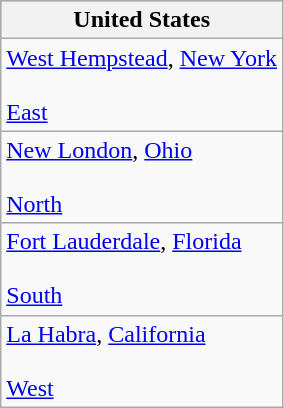<table class="wikitable">
<tr style="background:#bebebe;">
<th>United States</th>
</tr>
<tr>
<td> <a href='#'>West Hempstead</a>, <a href='#'>New York</a><br><br><a href='#'>East</a></td>
</tr>
<tr>
<td> <a href='#'>New London</a>, <a href='#'>Ohio</a><br><br><a href='#'>North</a></td>
</tr>
<tr>
<td> <a href='#'>Fort Lauderdale</a>, <a href='#'>Florida</a><br><br><a href='#'>South</a></td>
</tr>
<tr>
<td> <a href='#'>La Habra</a>, <a href='#'>California</a><br><br><a href='#'>West</a></td>
</tr>
</table>
